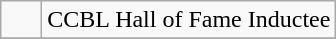<table class="wikitable">
<tr>
<td scope="col" style="width: 20px" !scope="row" style="background:#ffb;"></td>
<td>CCBL Hall of Fame Inductee</td>
</tr>
<tr>
</tr>
</table>
